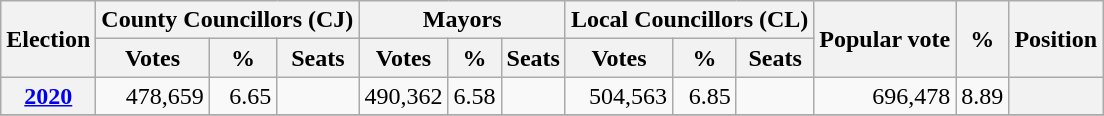<table class="wikitable" style="text-align: right;">
<tr>
<th rowspan="2">Election</th>
<th colspan="3">County Councillors (CJ)</th>
<th colspan="3">Mayors</th>
<th colspan="3">Local Councillors (CL)</th>
<th rowspan="2">Popular vote</th>
<th rowspan="2">%</th>
<th rowspan="2">Position</th>
</tr>
<tr>
<th>Votes</th>
<th>%</th>
<th>Seats</th>
<th>Votes</th>
<th>%</th>
<th>Seats</th>
<th>Votes</th>
<th>%</th>
<th>Seats</th>
</tr>
<tr>
<th><a href='#'>2020</a></th>
<td>478,659</td>
<td>6.65</td>
<td></td>
<td>490,362</td>
<td>6.58</td>
<td></td>
<td>504,563</td>
<td>6.85</td>
<td></td>
<td>696,478</td>
<td>8.89</td>
<th style="text-align: center;"></th>
</tr>
<tr>
</tr>
</table>
